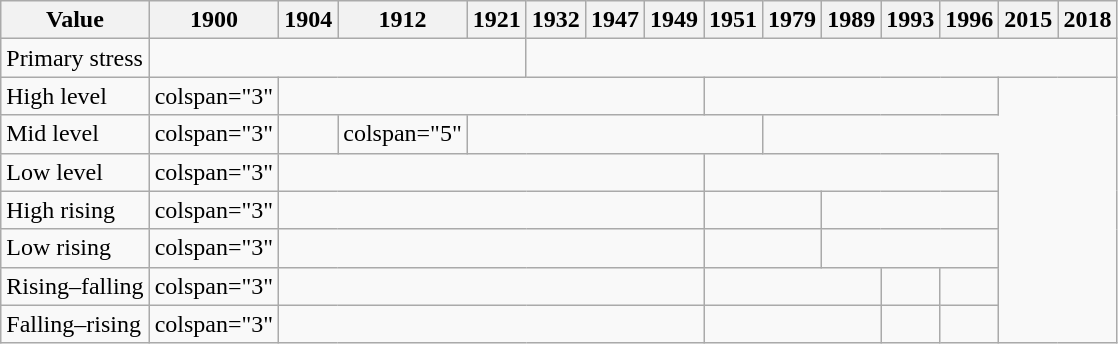<table class="wikitable" style="text-align: center;">
<tr>
<th>Value</th>
<th>1900</th>
<th>1904</th>
<th>1912</th>
<th>1921</th>
<th>1932</th>
<th>1947</th>
<th>1949</th>
<th>1951</th>
<th>1979</th>
<th>1989</th>
<th>1993</th>
<th>1996</th>
<th>2015</th>
<th>2018</th>
</tr>
<tr>
<td style="text-align: left;">Primary stress</td>
<td colspan="4"></td>
<td colspan="10"></td>
</tr>
<tr>
<td style="text-align: left;">High level</td>
<td>colspan="3" </td>
<td colspan="6"></td>
<td colspan="5"></td>
</tr>
<tr>
<td style="text-align: left;">Mid level</td>
<td>colspan="3" </td>
<td></td>
<td>colspan="5" </td>
<td colspan="5"></td>
</tr>
<tr>
<td style="text-align: left;">Low level</td>
<td>colspan="3" </td>
<td colspan="6"></td>
<td colspan="5"></td>
</tr>
<tr>
<td style="text-align: left;">High rising</td>
<td>colspan="3" </td>
<td colspan="6"></td>
<td colspan="2"></td>
<td colspan="3"></td>
</tr>
<tr>
<td style="text-align: left;">Low rising</td>
<td>colspan="3" </td>
<td colspan="6"></td>
<td colspan="2"></td>
<td colspan="3"></td>
</tr>
<tr>
<td style="text-align: left;">Rising–falling</td>
<td>colspan="3" </td>
<td colspan="6"></td>
<td colspan="3"></td>
<td></td>
<td></td>
</tr>
<tr>
<td style="text-align: left;">Falling–rising</td>
<td>colspan="3" </td>
<td colspan="6"></td>
<td colspan="3"></td>
<td></td>
<td></td>
</tr>
</table>
